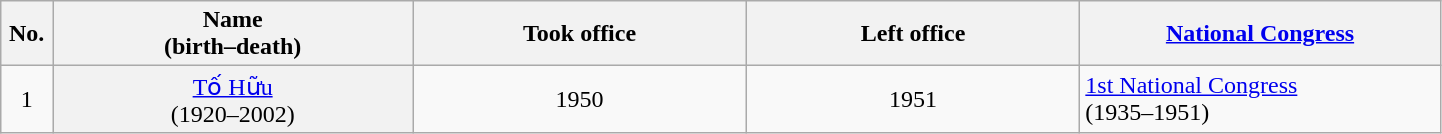<table class="wikitable" width=76%>
<tr>
<th scope="col" style="width:1em;">No.<br></th>
<th scope="col" style="width:13em;">Name<br>(birth–death)</th>
<th scope="col" style="width:12em;">Took office</th>
<th scope="col" style="width:12em;">Left office</th>
<th scope="col" style="width:13em;"><a href='#'>National Congress</a></th>
</tr>
<tr>
<td align="center">1</td>
<th align="center" scope="row" style="font-weight:normal;"><a href='#'>Tố Hữu</a><br>(1920–2002)</th>
<td align="center">1950</td>
<td align="center">1951</td>
<td><a href='#'>1st National Congress</a><br>(1935–1951)</td>
</tr>
</table>
